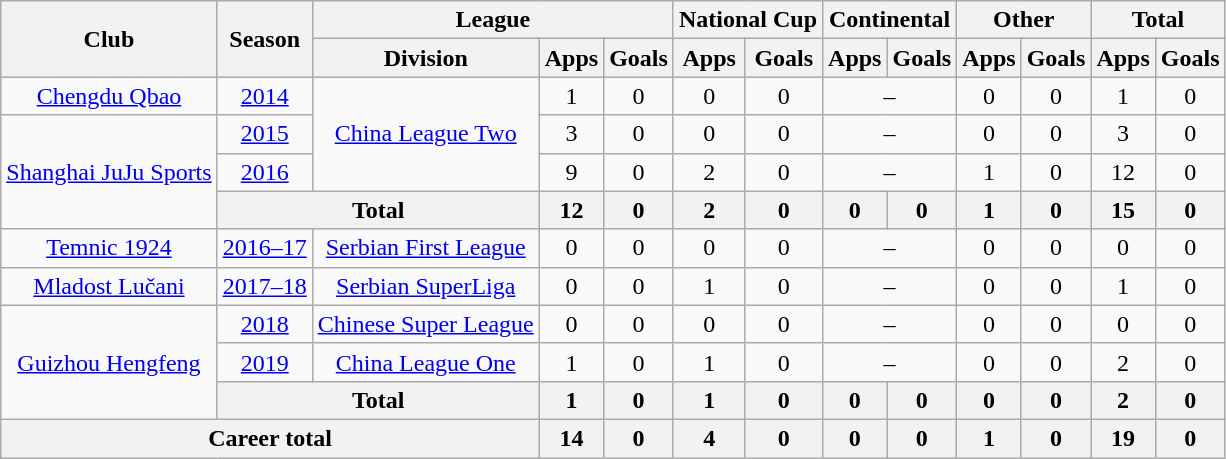<table class="wikitable" style="text-align: center">
<tr>
<th rowspan="2">Club</th>
<th rowspan="2">Season</th>
<th colspan="3">League</th>
<th colspan="2">National Cup</th>
<th colspan="2">Continental</th>
<th colspan="2">Other</th>
<th colspan="2">Total</th>
</tr>
<tr>
<th>Division</th>
<th>Apps</th>
<th>Goals</th>
<th>Apps</th>
<th>Goals</th>
<th>Apps</th>
<th>Goals</th>
<th>Apps</th>
<th>Goals</th>
<th>Apps</th>
<th>Goals</th>
</tr>
<tr>
<td><a href='#'>Chengdu Qbao</a></td>
<td><a href='#'>2014</a></td>
<td rowspan="3"><a href='#'>China League Two</a></td>
<td>1</td>
<td>0</td>
<td>0</td>
<td>0</td>
<td colspan="2">–</td>
<td>0</td>
<td>0</td>
<td>1</td>
<td>0</td>
</tr>
<tr>
<td rowspan=3><a href='#'>Shanghai JuJu Sports</a></td>
<td><a href='#'>2015</a></td>
<td>3</td>
<td>0</td>
<td>0</td>
<td>0</td>
<td colspan="2">–</td>
<td>0</td>
<td>0</td>
<td>3</td>
<td>0</td>
</tr>
<tr>
<td><a href='#'>2016</a></td>
<td>9</td>
<td>0</td>
<td>2</td>
<td>0</td>
<td colspan="2">–</td>
<td>1</td>
<td>0</td>
<td>12</td>
<td>0</td>
</tr>
<tr>
<th colspan="2"><strong>Total</strong></th>
<th>12</th>
<th>0</th>
<th>2</th>
<th>0</th>
<th>0</th>
<th>0</th>
<th>1</th>
<th>0</th>
<th>15</th>
<th>0</th>
</tr>
<tr>
<td><a href='#'>Temnic 1924</a></td>
<td><a href='#'>2016–17</a></td>
<td><a href='#'>Serbian First League</a></td>
<td>0</td>
<td>0</td>
<td>0</td>
<td>0</td>
<td colspan="2">–</td>
<td>0</td>
<td>0</td>
<td>0</td>
<td>0</td>
</tr>
<tr>
<td><a href='#'>Mladost Lučani</a></td>
<td><a href='#'>2017–18</a></td>
<td><a href='#'>Serbian SuperLiga</a></td>
<td>0</td>
<td>0</td>
<td>1</td>
<td>0</td>
<td colspan="2">–</td>
<td>0</td>
<td>0</td>
<td>1</td>
<td>0</td>
</tr>
<tr>
<td rowspan=3><a href='#'>Guizhou Hengfeng</a></td>
<td><a href='#'>2018</a></td>
<td><a href='#'>Chinese Super League</a></td>
<td>0</td>
<td>0</td>
<td>0</td>
<td>0</td>
<td colspan="2">–</td>
<td>0</td>
<td>0</td>
<td>0</td>
<td>0</td>
</tr>
<tr>
<td><a href='#'>2019</a></td>
<td><a href='#'>China League One</a></td>
<td>1</td>
<td>0</td>
<td>1</td>
<td>0</td>
<td colspan="2">–</td>
<td>0</td>
<td>0</td>
<td>2</td>
<td>0</td>
</tr>
<tr>
<th colspan="2"><strong>Total</strong></th>
<th>1</th>
<th>0</th>
<th>1</th>
<th>0</th>
<th>0</th>
<th>0</th>
<th>0</th>
<th>0</th>
<th>2</th>
<th>0</th>
</tr>
<tr>
<th colspan=3>Career total</th>
<th>14</th>
<th>0</th>
<th>4</th>
<th>0</th>
<th>0</th>
<th>0</th>
<th>1</th>
<th>0</th>
<th>19</th>
<th>0</th>
</tr>
</table>
